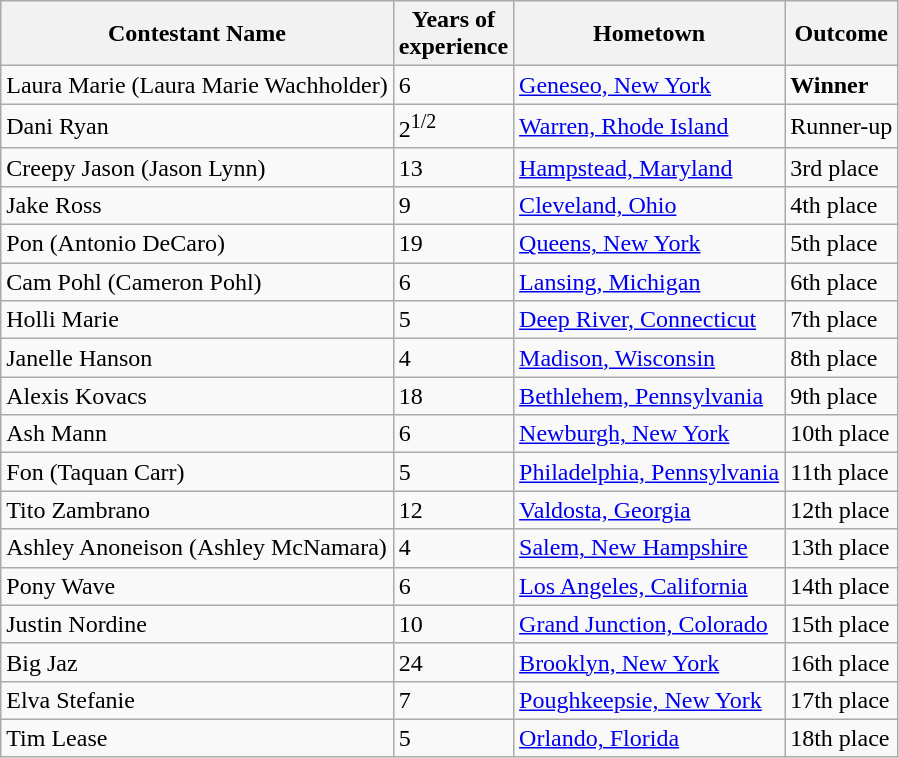<table class="wikitable sortable">
<tr>
<th>Contestant Name</th>
<th>Years of<br>experience</th>
<th>Hometown</th>
<th>Outcome</th>
</tr>
<tr>
<td>Laura Marie (Laura Marie Wachholder)</td>
<td>6</td>
<td><a href='#'>Geneseo, New York</a></td>
<td><strong>Winner</strong></td>
</tr>
<tr>
<td>Dani Ryan</td>
<td>2<sup>1/2</sup></td>
<td><a href='#'>Warren, Rhode Island</a></td>
<td>Runner-up</td>
</tr>
<tr>
<td>Creepy Jason (Jason Lynn)</td>
<td>13</td>
<td><a href='#'>Hampstead, Maryland</a></td>
<td>3rd place</td>
</tr>
<tr>
<td>Jake Ross</td>
<td>9</td>
<td><a href='#'>Cleveland, Ohio</a></td>
<td>4th place</td>
</tr>
<tr>
<td>Pon (Antonio DeCaro)</td>
<td>19</td>
<td><a href='#'>Queens, New York</a></td>
<td>5th place</td>
</tr>
<tr>
<td>Cam Pohl (Cameron Pohl)</td>
<td>6</td>
<td><a href='#'>Lansing, Michigan</a></td>
<td>6th place</td>
</tr>
<tr>
<td>Holli Marie</td>
<td>5</td>
<td><a href='#'>Deep River, Connecticut</a></td>
<td>7th place</td>
</tr>
<tr>
<td>Janelle Hanson</td>
<td>4</td>
<td><a href='#'>Madison, Wisconsin</a></td>
<td>8th place</td>
</tr>
<tr>
<td>Alexis Kovacs</td>
<td>18</td>
<td><a href='#'>Bethlehem, Pennsylvania</a></td>
<td>9th place</td>
</tr>
<tr>
<td>Ash Mann</td>
<td>6</td>
<td><a href='#'>Newburgh, New York</a></td>
<td>10th place</td>
</tr>
<tr>
<td>Fon (Taquan Carr)</td>
<td>5</td>
<td><a href='#'>Philadelphia, Pennsylvania</a></td>
<td>11th place</td>
</tr>
<tr>
<td>Tito Zambrano</td>
<td>12</td>
<td><a href='#'>Valdosta, Georgia</a></td>
<td>12th place</td>
</tr>
<tr>
<td>Ashley Anoneison (Ashley McNamara)</td>
<td>4</td>
<td><a href='#'>Salem, New Hampshire</a></td>
<td>13th place</td>
</tr>
<tr>
<td>Pony Wave</td>
<td>6</td>
<td><a href='#'>Los Angeles, California</a></td>
<td>14th place</td>
</tr>
<tr>
<td>Justin Nordine</td>
<td>10</td>
<td><a href='#'>Grand Junction, Colorado</a></td>
<td>15th place</td>
</tr>
<tr>
<td>Big Jaz</td>
<td>24</td>
<td><a href='#'>Brooklyn, New York</a></td>
<td>16th place</td>
</tr>
<tr>
<td>Elva Stefanie</td>
<td>7</td>
<td><a href='#'>Poughkeepsie, New York</a></td>
<td>17th place</td>
</tr>
<tr>
<td>Tim Lease</td>
<td>5</td>
<td><a href='#'>Orlando, Florida</a></td>
<td>18th place</td>
</tr>
</table>
